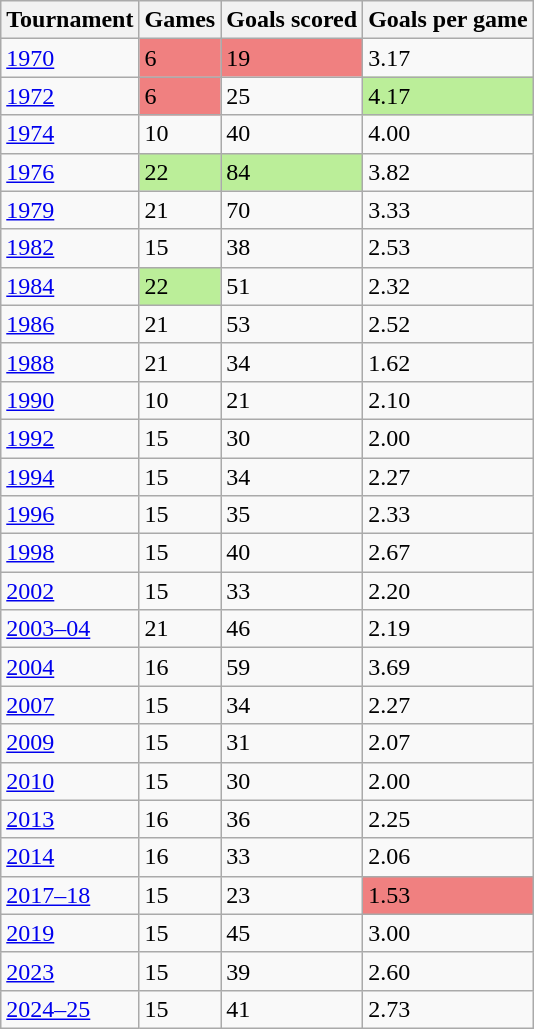<table class="wikitable sortable">
<tr>
<th>Tournament</th>
<th>Games</th>
<th>Goals scored</th>
<th>Goals per game</th>
</tr>
<tr>
<td><a href='#'>1970</a></td>
<td style="background-color:#F08080">6</td>
<td style="background-color:#F08080">19</td>
<td>3.17</td>
</tr>
<tr>
<td><a href='#'>1972</a></td>
<td style="background-color:#F08080">6</td>
<td>25</td>
<td style="background-color:#be9">4.17</td>
</tr>
<tr>
<td><a href='#'>1974</a></td>
<td>10</td>
<td>40</td>
<td>4.00</td>
</tr>
<tr>
<td><a href='#'>1976</a></td>
<td style="background-color:#be9">22</td>
<td style="background-color:#be9">84</td>
<td>3.82</td>
</tr>
<tr>
<td><a href='#'>1979</a></td>
<td>21</td>
<td>70</td>
<td>3.33</td>
</tr>
<tr>
<td><a href='#'>1982</a></td>
<td>15</td>
<td>38</td>
<td>2.53</td>
</tr>
<tr>
<td><a href='#'>1984</a></td>
<td style="background-color:#be9">22</td>
<td>51</td>
<td>2.32</td>
</tr>
<tr>
<td><a href='#'>1986</a></td>
<td>21</td>
<td>53</td>
<td>2.52</td>
</tr>
<tr>
<td><a href='#'>1988</a></td>
<td>21</td>
<td>34</td>
<td>1.62</td>
</tr>
<tr>
<td><a href='#'>1990</a></td>
<td>10</td>
<td>21</td>
<td>2.10</td>
</tr>
<tr>
<td><a href='#'>1992</a></td>
<td>15</td>
<td>30</td>
<td>2.00</td>
</tr>
<tr>
<td><a href='#'>1994</a></td>
<td>15</td>
<td>34</td>
<td>2.27</td>
</tr>
<tr>
<td><a href='#'>1996</a></td>
<td>15</td>
<td>35</td>
<td>2.33</td>
</tr>
<tr>
<td><a href='#'>1998</a></td>
<td>15</td>
<td>40</td>
<td>2.67</td>
</tr>
<tr>
<td><a href='#'>2002</a></td>
<td>15</td>
<td>33</td>
<td>2.20</td>
</tr>
<tr>
<td><a href='#'>2003–04</a></td>
<td>21</td>
<td>46</td>
<td>2.19</td>
</tr>
<tr>
<td><a href='#'>2004</a></td>
<td>16</td>
<td>59</td>
<td>3.69</td>
</tr>
<tr>
<td><a href='#'>2007</a></td>
<td>15</td>
<td>34</td>
<td>2.27</td>
</tr>
<tr>
<td><a href='#'>2009</a></td>
<td>15</td>
<td>31</td>
<td>2.07</td>
</tr>
<tr>
<td><a href='#'>2010</a></td>
<td>15</td>
<td>30</td>
<td>2.00</td>
</tr>
<tr>
<td><a href='#'>2013</a></td>
<td>16</td>
<td>36</td>
<td>2.25</td>
</tr>
<tr>
<td><a href='#'>2014</a></td>
<td>16</td>
<td>33</td>
<td>2.06</td>
</tr>
<tr>
<td><a href='#'>2017–18</a></td>
<td>15</td>
<td>23</td>
<td style="background-color:#F08080">1.53</td>
</tr>
<tr>
<td><a href='#'>2019</a></td>
<td>15</td>
<td>45</td>
<td>3.00</td>
</tr>
<tr>
<td><a href='#'>2023</a></td>
<td>15</td>
<td>39</td>
<td>2.60</td>
</tr>
<tr>
<td><a href='#'>2024–25</a></td>
<td>15</td>
<td>41</td>
<td>2.73</td>
</tr>
</table>
